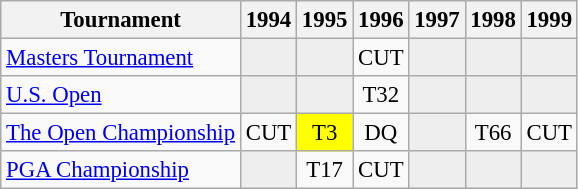<table class="wikitable" style="font-size:95%;text-align:center;">
<tr>
<th>Tournament</th>
<th>1994</th>
<th>1995</th>
<th>1996</th>
<th>1997</th>
<th>1998</th>
<th>1999</th>
</tr>
<tr>
<td align=left><a href='#'>Masters Tournament</a></td>
<td style="background:#eeeeee;"></td>
<td style="background:#eeeeee;"></td>
<td>CUT</td>
<td style="background:#eeeeee;"></td>
<td style="background:#eeeeee;"></td>
<td style="background:#eeeeee;"></td>
</tr>
<tr>
<td align=left><a href='#'>U.S. Open</a></td>
<td style="background:#eeeeee;"></td>
<td style="background:#eeeeee;"></td>
<td>T32</td>
<td style="background:#eeeeee;"></td>
<td style="background:#eeeeee;"></td>
<td style="background:#eeeeee;"></td>
</tr>
<tr>
<td align=left><a href='#'>The Open Championship</a></td>
<td>CUT</td>
<td style="background:yellow;">T3</td>
<td>DQ</td>
<td style="background:#eeeeee;"></td>
<td>T66</td>
<td>CUT</td>
</tr>
<tr>
<td align=left><a href='#'>PGA Championship</a></td>
<td style="background:#eeeeee;"></td>
<td>T17</td>
<td>CUT</td>
<td style="background:#eeeeee;"></td>
<td style="background:#eeeeee;"></td>
<td style="background:#eeeeee;"></td>
</tr>
</table>
